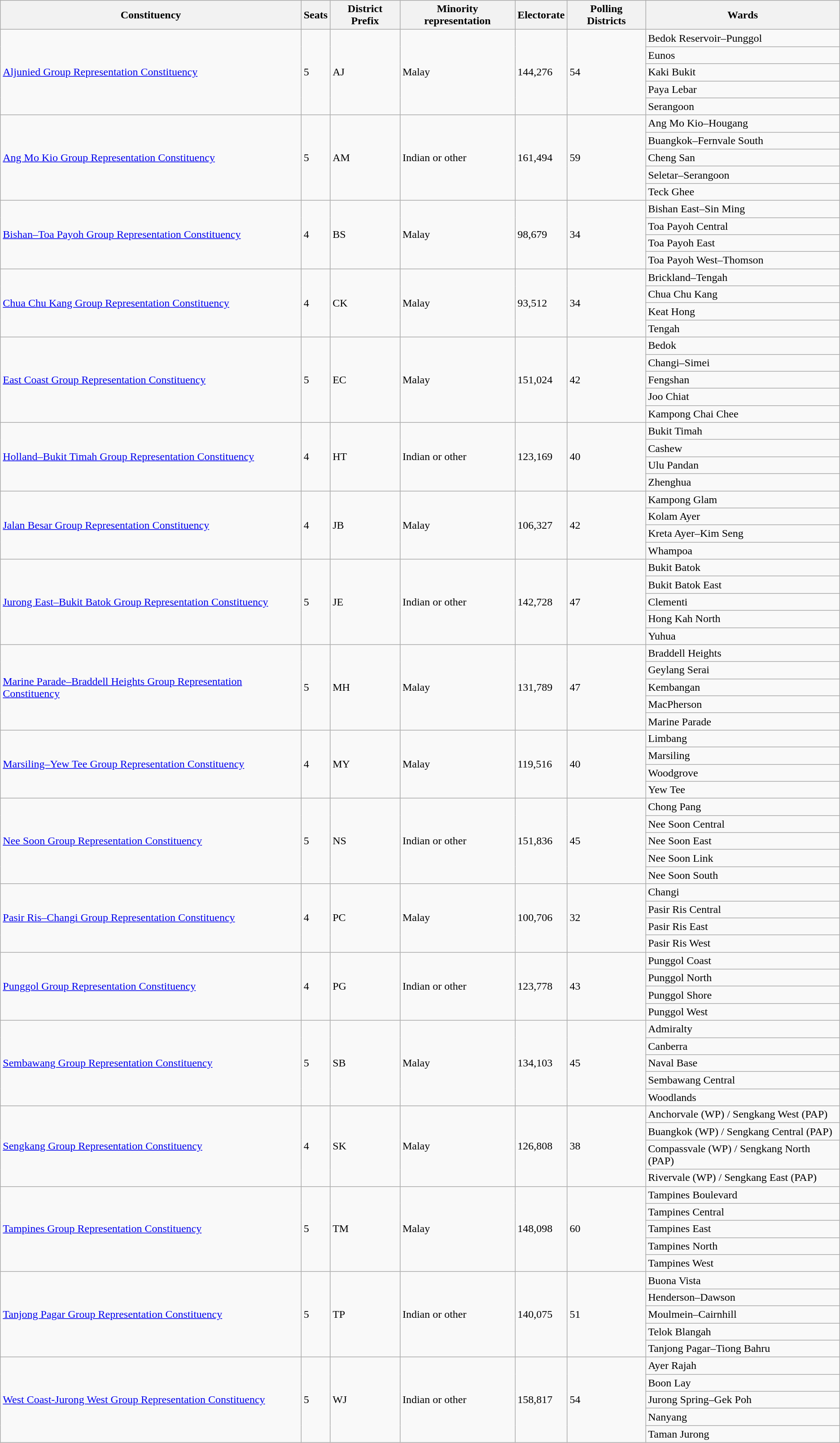<table class="wikitable sortable">
<tr>
<th>Constituency</th>
<th>Seats</th>
<th>District Prefix</th>
<th>Minority representation</th>
<th>Electorate</th>
<th>Polling Districts</th>
<th>Wards</th>
</tr>
<tr>
<td rowspan="5"><a href='#'>Aljunied Group Representation Constituency</a></td>
<td rowspan="5">5</td>
<td rowspan="5">AJ</td>
<td rowspan="5">Malay</td>
<td rowspan="5">144,276</td>
<td rowspan="5">54</td>
<td>Bedok Reservoir–Punggol</td>
</tr>
<tr>
<td>Eunos</td>
</tr>
<tr>
<td>Kaki Bukit</td>
</tr>
<tr>
<td>Paya Lebar</td>
</tr>
<tr>
<td>Serangoon</td>
</tr>
<tr>
<td rowspan="5"><a href='#'>Ang Mo Kio Group Representation Constituency</a></td>
<td rowspan="5">5</td>
<td rowspan="5">AM</td>
<td rowspan="5">Indian or other</td>
<td rowspan="5">161,494</td>
<td rowspan="5">59</td>
<td>Ang Mo Kio–Hougang</td>
</tr>
<tr>
<td>Buangkok–Fernvale South</td>
</tr>
<tr>
<td>Cheng San</td>
</tr>
<tr>
<td>Seletar–Serangoon</td>
</tr>
<tr>
<td>Teck Ghee</td>
</tr>
<tr>
<td rowspan="4"><a href='#'>Bishan–Toa Payoh Group Representation Constituency</a></td>
<td rowspan="4">4</td>
<td rowspan="4">BS</td>
<td rowspan="4">Malay</td>
<td rowspan="4">98,679</td>
<td rowspan="4">34</td>
<td>Bishan East–Sin Ming</td>
</tr>
<tr>
<td>Toa Payoh Central</td>
</tr>
<tr>
<td>Toa Payoh East</td>
</tr>
<tr>
<td>Toa Payoh West–Thomson</td>
</tr>
<tr>
<td rowspan="4"><a href='#'>Chua Chu Kang Group Representation Constituency</a></td>
<td rowspan="4">4</td>
<td rowspan="4">CK</td>
<td rowspan="4">Malay</td>
<td rowspan="4">93,512</td>
<td rowspan="4">34</td>
<td>Brickland–Tengah</td>
</tr>
<tr>
<td>Chua Chu Kang</td>
</tr>
<tr>
<td>Keat Hong</td>
</tr>
<tr>
<td>Tengah</td>
</tr>
<tr>
<td rowspan="5"><a href='#'>East Coast Group Representation Constituency</a></td>
<td rowspan="5">5</td>
<td rowspan="5">EC</td>
<td rowspan="5">Malay</td>
<td rowspan="5">151,024</td>
<td rowspan="5">42</td>
<td>Bedok</td>
</tr>
<tr>
<td>Changi–Simei</td>
</tr>
<tr>
<td>Fengshan</td>
</tr>
<tr>
<td>Joo Chiat</td>
</tr>
<tr>
<td>Kampong Chai Chee</td>
</tr>
<tr>
<td rowspan="4"><a href='#'>Holland–Bukit Timah Group Representation Constituency</a></td>
<td rowspan="4">4</td>
<td rowspan="4">HT</td>
<td rowspan="4">Indian or other</td>
<td rowspan="4">123,169</td>
<td rowspan="4">40</td>
<td>Bukit Timah</td>
</tr>
<tr>
<td>Cashew</td>
</tr>
<tr>
<td>Ulu Pandan</td>
</tr>
<tr>
<td>Zhenghua</td>
</tr>
<tr>
<td rowspan="4"><a href='#'>Jalan Besar Group Representation Constituency</a></td>
<td rowspan="4">4</td>
<td rowspan="4">JB</td>
<td rowspan="4">Malay</td>
<td rowspan="4">106,327</td>
<td rowspan="4">42</td>
<td>Kampong Glam</td>
</tr>
<tr>
<td>Kolam Ayer</td>
</tr>
<tr>
<td>Kreta Ayer–Kim Seng</td>
</tr>
<tr>
<td>Whampoa</td>
</tr>
<tr>
<td rowspan="5"><a href='#'>Jurong East–Bukit Batok Group Representation Constituency</a></td>
<td rowspan="5">5</td>
<td rowspan="5">JE</td>
<td rowspan="5">Indian or other</td>
<td rowspan="5">142,728</td>
<td rowspan="5">47</td>
<td>Bukit Batok</td>
</tr>
<tr>
<td>Bukit Batok East</td>
</tr>
<tr>
<td>Clementi</td>
</tr>
<tr>
<td>Hong Kah North</td>
</tr>
<tr>
<td>Yuhua</td>
</tr>
<tr>
<td rowspan="5"><a href='#'>Marine Parade–Braddell Heights Group Representation Constituency</a></td>
<td rowspan="5">5</td>
<td rowspan="5">MH</td>
<td rowspan="5">Malay</td>
<td rowspan="5">131,789</td>
<td rowspan="5">47</td>
<td>Braddell Heights</td>
</tr>
<tr>
<td>Geylang Serai</td>
</tr>
<tr>
<td>Kembangan</td>
</tr>
<tr>
<td>MacPherson</td>
</tr>
<tr>
<td>Marine Parade</td>
</tr>
<tr>
<td rowspan="4"><a href='#'>Marsiling–Yew Tee Group Representation Constituency</a></td>
<td rowspan="4">4</td>
<td rowspan="4">MY</td>
<td rowspan="4">Malay</td>
<td rowspan="4">119,516</td>
<td rowspan="4">40</td>
<td>Limbang</td>
</tr>
<tr>
<td>Marsiling</td>
</tr>
<tr>
<td>Woodgrove</td>
</tr>
<tr>
<td>Yew Tee</td>
</tr>
<tr>
<td rowspan="5"><a href='#'>Nee Soon Group Representation Constituency</a></td>
<td rowspan="5">5</td>
<td rowspan="5">NS</td>
<td rowspan="5">Indian or other</td>
<td rowspan="5">151,836</td>
<td rowspan="5">45</td>
<td>Chong Pang</td>
</tr>
<tr>
<td>Nee Soon Central</td>
</tr>
<tr>
<td>Nee Soon East</td>
</tr>
<tr>
<td>Nee Soon Link</td>
</tr>
<tr>
<td>Nee Soon South</td>
</tr>
<tr>
<td rowspan="4"><a href='#'>Pasir Ris–Changi Group Representation Constituency</a></td>
<td rowspan="4">4</td>
<td rowspan="4">PC</td>
<td rowspan="4">Malay</td>
<td rowspan="4">100,706</td>
<td rowspan="4">32</td>
<td>Changi</td>
</tr>
<tr>
<td>Pasir Ris Central</td>
</tr>
<tr>
<td>Pasir Ris East</td>
</tr>
<tr>
<td>Pasir Ris West</td>
</tr>
<tr>
<td rowspan="4"><a href='#'>Punggol Group Representation Constituency</a></td>
<td rowspan="4">4</td>
<td rowspan="4">PG</td>
<td rowspan="4">Indian or other</td>
<td rowspan="4">123,778</td>
<td rowspan="4">43</td>
<td>Punggol Coast</td>
</tr>
<tr>
<td>Punggol North</td>
</tr>
<tr>
<td>Punggol Shore</td>
</tr>
<tr>
<td>Punggol West</td>
</tr>
<tr>
<td rowspan="5"><a href='#'>Sembawang Group Representation Constituency</a></td>
<td rowspan="5">5</td>
<td rowspan="5">SB</td>
<td rowspan="5">Malay</td>
<td rowspan="5">134,103</td>
<td rowspan="5">45</td>
<td>Admiralty</td>
</tr>
<tr>
<td>Canberra</td>
</tr>
<tr>
<td>Naval Base</td>
</tr>
<tr>
<td>Sembawang Central</td>
</tr>
<tr>
<td>Woodlands</td>
</tr>
<tr>
<td rowspan="4"><a href='#'>Sengkang Group Representation Constituency</a></td>
<td rowspan="4">4</td>
<td rowspan="4">SK</td>
<td rowspan="4">Malay</td>
<td rowspan="4">126,808</td>
<td rowspan="4">38</td>
<td>Anchorvale (WP) / Sengkang West (PAP)</td>
</tr>
<tr>
<td>Buangkok (WP) / Sengkang Central (PAP)</td>
</tr>
<tr>
<td>Compassvale (WP) / Sengkang North (PAP)</td>
</tr>
<tr>
<td>Rivervale (WP) / Sengkang East (PAP)</td>
</tr>
<tr>
<td rowspan="5"><a href='#'>Tampines Group Representation Constituency</a></td>
<td rowspan="5">5</td>
<td rowspan="5">TM</td>
<td rowspan="5">Malay</td>
<td rowspan="5">148,098</td>
<td rowspan="5">60</td>
<td>Tampines Boulevard</td>
</tr>
<tr>
<td>Tampines Central</td>
</tr>
<tr>
<td>Tampines East</td>
</tr>
<tr>
<td>Tampines North</td>
</tr>
<tr>
<td>Tampines West</td>
</tr>
<tr>
<td rowspan="5"><a href='#'>Tanjong Pagar Group Representation Constituency</a></td>
<td rowspan="5">5</td>
<td rowspan="5">TP</td>
<td rowspan="5">Indian or other</td>
<td rowspan="5">140,075</td>
<td rowspan="5">51</td>
<td>Buona Vista</td>
</tr>
<tr>
<td>Henderson–Dawson</td>
</tr>
<tr>
<td>Moulmein–Cairnhill</td>
</tr>
<tr>
<td>Telok Blangah</td>
</tr>
<tr>
<td>Tanjong Pagar–Tiong Bahru</td>
</tr>
<tr>
<td rowspan="5"><a href='#'>West Coast-Jurong West Group Representation Constituency</a></td>
<td rowspan="5">5</td>
<td rowspan="5">WJ</td>
<td rowspan="5">Indian or other</td>
<td rowspan="5">158,817</td>
<td rowspan="5">54</td>
<td>Ayer Rajah</td>
</tr>
<tr>
<td>Boon Lay</td>
</tr>
<tr>
<td>Jurong Spring–Gek Poh</td>
</tr>
<tr>
<td>Nanyang</td>
</tr>
<tr>
<td>Taman Jurong</td>
</tr>
</table>
